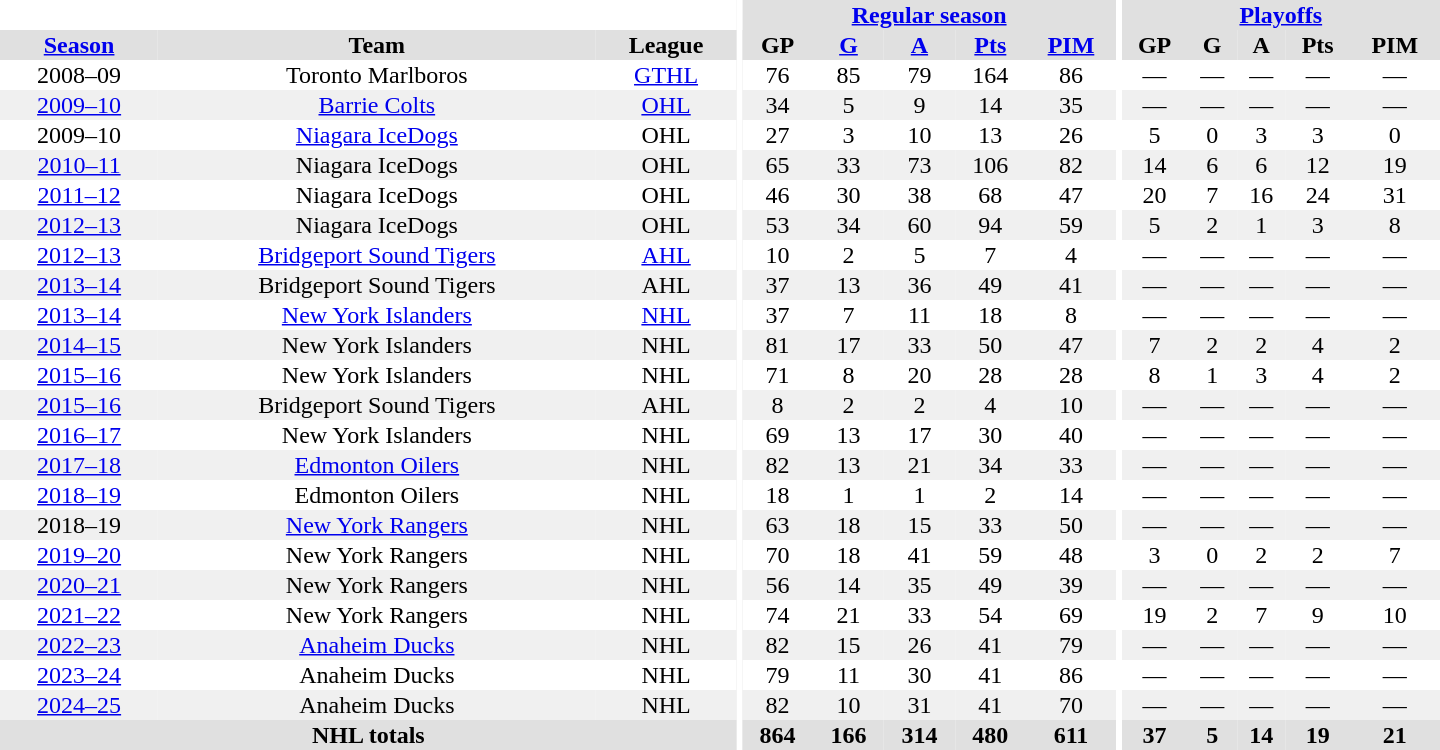<table border="0" cellpadding="1" cellspacing="0" style="text-align:center; width:60em">
<tr bgcolor="#e0e0e0">
<th colspan="3" bgcolor="#ffffff"></th>
<th rowspan="99" bgcolor="#ffffff"></th>
<th colspan="5"><a href='#'>Regular season</a></th>
<th rowspan="99" bgcolor="#ffffff"></th>
<th colspan="5"><a href='#'>Playoffs</a></th>
</tr>
<tr bgcolor="#e0e0e0">
<th><a href='#'>Season</a></th>
<th>Team</th>
<th>League</th>
<th>GP</th>
<th><a href='#'>G</a></th>
<th><a href='#'>A</a></th>
<th><a href='#'>Pts</a></th>
<th><a href='#'>PIM</a></th>
<th>GP</th>
<th>G</th>
<th>A</th>
<th>Pts</th>
<th>PIM</th>
</tr>
<tr>
<td>2008–09</td>
<td>Toronto Marlboros</td>
<td><a href='#'>GTHL</a></td>
<td>76</td>
<td>85</td>
<td>79</td>
<td>164</td>
<td>86</td>
<td>—</td>
<td>—</td>
<td>—</td>
<td>—</td>
<td>—</td>
</tr>
<tr bgcolor="#f0f0f0">
<td><a href='#'>2009–10</a></td>
<td><a href='#'>Barrie Colts</a></td>
<td><a href='#'>OHL</a></td>
<td>34</td>
<td>5</td>
<td>9</td>
<td>14</td>
<td>35</td>
<td>—</td>
<td>—</td>
<td>—</td>
<td>—</td>
<td>—</td>
</tr>
<tr>
<td>2009–10</td>
<td><a href='#'>Niagara IceDogs</a></td>
<td>OHL</td>
<td>27</td>
<td>3</td>
<td>10</td>
<td>13</td>
<td>26</td>
<td>5</td>
<td>0</td>
<td>3</td>
<td>3</td>
<td>0</td>
</tr>
<tr bgcolor="#f0f0f0">
<td><a href='#'>2010–11</a></td>
<td>Niagara IceDogs</td>
<td>OHL</td>
<td>65</td>
<td>33</td>
<td>73</td>
<td>106</td>
<td>82</td>
<td>14</td>
<td>6</td>
<td>6</td>
<td>12</td>
<td>19</td>
</tr>
<tr>
<td><a href='#'>2011–12</a></td>
<td>Niagara IceDogs</td>
<td>OHL</td>
<td>46</td>
<td>30</td>
<td>38</td>
<td>68</td>
<td>47</td>
<td>20</td>
<td>7</td>
<td>16</td>
<td>24</td>
<td>31</td>
</tr>
<tr bgcolor="#f0f0f0">
<td><a href='#'>2012–13</a></td>
<td>Niagara IceDogs</td>
<td>OHL</td>
<td>53</td>
<td>34</td>
<td>60</td>
<td>94</td>
<td>59</td>
<td>5</td>
<td>2</td>
<td>1</td>
<td>3</td>
<td>8</td>
</tr>
<tr>
<td><a href='#'>2012–13</a></td>
<td><a href='#'>Bridgeport Sound Tigers</a></td>
<td><a href='#'>AHL</a></td>
<td>10</td>
<td>2</td>
<td>5</td>
<td>7</td>
<td>4</td>
<td>—</td>
<td>—</td>
<td>—</td>
<td>—</td>
<td>—</td>
</tr>
<tr bgcolor="#f0f0f0">
<td><a href='#'>2013–14</a></td>
<td>Bridgeport Sound Tigers</td>
<td>AHL</td>
<td>37</td>
<td>13</td>
<td>36</td>
<td>49</td>
<td>41</td>
<td>—</td>
<td>—</td>
<td>—</td>
<td>—</td>
<td>—</td>
</tr>
<tr>
<td><a href='#'>2013–14</a></td>
<td><a href='#'>New York Islanders</a></td>
<td><a href='#'>NHL</a></td>
<td>37</td>
<td>7</td>
<td>11</td>
<td>18</td>
<td>8</td>
<td>—</td>
<td>—</td>
<td>—</td>
<td>—</td>
<td>—</td>
</tr>
<tr bgcolor="#f0f0f0">
<td><a href='#'>2014–15</a></td>
<td>New York Islanders</td>
<td>NHL</td>
<td>81</td>
<td>17</td>
<td>33</td>
<td>50</td>
<td>47</td>
<td>7</td>
<td>2</td>
<td>2</td>
<td>4</td>
<td>2</td>
</tr>
<tr>
<td><a href='#'>2015–16</a></td>
<td>New York Islanders</td>
<td>NHL</td>
<td>71</td>
<td>8</td>
<td>20</td>
<td>28</td>
<td>28</td>
<td>8</td>
<td>1</td>
<td>3</td>
<td>4</td>
<td>2</td>
</tr>
<tr bgcolor="#f0f0f0">
<td><a href='#'>2015–16</a></td>
<td>Bridgeport Sound Tigers</td>
<td>AHL</td>
<td>8</td>
<td>2</td>
<td>2</td>
<td>4</td>
<td>10</td>
<td>—</td>
<td>—</td>
<td>—</td>
<td>—</td>
<td>—</td>
</tr>
<tr>
<td><a href='#'>2016–17</a></td>
<td>New York Islanders</td>
<td>NHL</td>
<td>69</td>
<td>13</td>
<td>17</td>
<td>30</td>
<td>40</td>
<td>—</td>
<td>—</td>
<td>—</td>
<td>—</td>
<td>—</td>
</tr>
<tr bgcolor="#f0f0f0">
<td><a href='#'>2017–18</a></td>
<td><a href='#'>Edmonton Oilers</a></td>
<td>NHL</td>
<td>82</td>
<td>13</td>
<td>21</td>
<td>34</td>
<td>33</td>
<td>—</td>
<td>—</td>
<td>—</td>
<td>—</td>
<td>—</td>
</tr>
<tr>
<td><a href='#'>2018–19</a></td>
<td>Edmonton Oilers</td>
<td>NHL</td>
<td>18</td>
<td>1</td>
<td>1</td>
<td>2</td>
<td>14</td>
<td>—</td>
<td>—</td>
<td>—</td>
<td>—</td>
<td>—</td>
</tr>
<tr bgcolor="#f0f0f0">
<td>2018–19</td>
<td><a href='#'>New York Rangers</a></td>
<td>NHL</td>
<td>63</td>
<td>18</td>
<td>15</td>
<td>33</td>
<td>50</td>
<td>—</td>
<td>—</td>
<td>—</td>
<td>—</td>
<td>—</td>
</tr>
<tr>
<td><a href='#'>2019–20</a></td>
<td>New York Rangers</td>
<td>NHL</td>
<td>70</td>
<td>18</td>
<td>41</td>
<td>59</td>
<td>48</td>
<td>3</td>
<td>0</td>
<td>2</td>
<td>2</td>
<td>7</td>
</tr>
<tr bgcolor="#f0f0f0">
<td><a href='#'>2020–21</a></td>
<td>New York Rangers</td>
<td>NHL</td>
<td>56</td>
<td>14</td>
<td>35</td>
<td>49</td>
<td>39</td>
<td>—</td>
<td>—</td>
<td>—</td>
<td>—</td>
<td>—</td>
</tr>
<tr>
<td><a href='#'>2021–22</a></td>
<td>New York Rangers</td>
<td>NHL</td>
<td>74</td>
<td>21</td>
<td>33</td>
<td>54</td>
<td>69</td>
<td>19</td>
<td>2</td>
<td>7</td>
<td>9</td>
<td>10</td>
</tr>
<tr bgcolor="#f0f0f0">
<td><a href='#'>2022–23</a></td>
<td><a href='#'>Anaheim Ducks</a></td>
<td>NHL</td>
<td>82</td>
<td>15</td>
<td>26</td>
<td>41</td>
<td>79</td>
<td>—</td>
<td>—</td>
<td>—</td>
<td>—</td>
<td>—</td>
</tr>
<tr>
<td><a href='#'>2023–24</a></td>
<td>Anaheim Ducks</td>
<td>NHL</td>
<td>79</td>
<td>11</td>
<td>30</td>
<td>41</td>
<td>86</td>
<td>—</td>
<td>—</td>
<td>—</td>
<td>—</td>
<td>—</td>
</tr>
<tr bgcolor="#f0f0f0">
<td><a href='#'>2024–25</a></td>
<td>Anaheim Ducks</td>
<td>NHL</td>
<td>82</td>
<td>10</td>
<td>31</td>
<td>41</td>
<td>70</td>
<td>—</td>
<td>—</td>
<td>—</td>
<td>—</td>
<td>—</td>
</tr>
<tr bgcolor="#e0e0e0">
<th colspan="3">NHL totals</th>
<th>864</th>
<th>166</th>
<th>314</th>
<th>480</th>
<th>611</th>
<th>37</th>
<th>5</th>
<th>14</th>
<th>19</th>
<th>21</th>
</tr>
</table>
